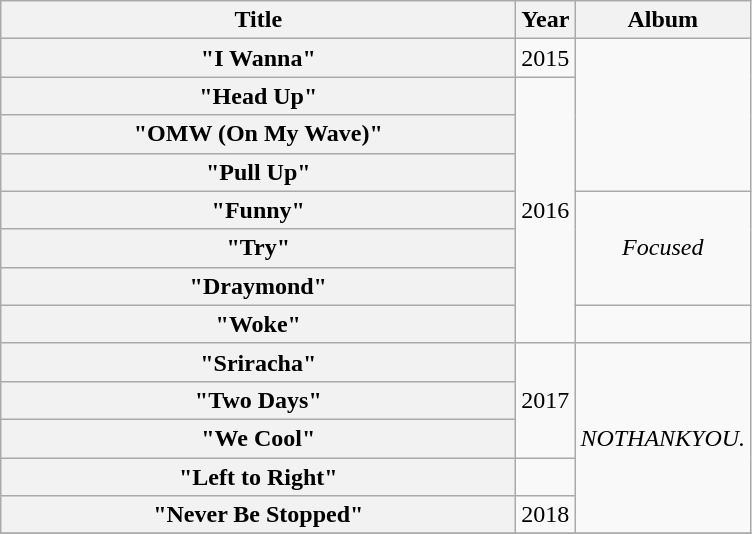<table class="wikitable plainrowheaders" style="text-align:center;">
<tr>
<th scope="col" style="width:21em;">Title</th>
<th scope="col">Year</th>
<th scope="col">Album</th>
</tr>
<tr>
<th scope="row">"I Wanna"</th>
<td>2015</td>
<td rowspan="4"></td>
</tr>
<tr>
<th scope="row">"Head Up"</th>
<td rowspan="7">2016</td>
</tr>
<tr>
<th scope="row">"OMW (On My Wave)"</th>
</tr>
<tr>
<th scope="row">"Pull Up"</th>
</tr>
<tr>
<th scope="row">"Funny"</th>
<td rowspan="3"><em>Focused</em></td>
</tr>
<tr>
<th scope="row">"Try"</th>
</tr>
<tr>
<th scope="row">"Draymond"</th>
</tr>
<tr>
<th scope="row">"Woke"<br></th>
<td></td>
</tr>
<tr>
<th scope="row">"Sriracha"</th>
<td rowspan="3">2017</td>
<td rowspan="5"><em>NOTHANKYOU.</em></td>
</tr>
<tr>
<th scope="row">"Two Days"</th>
</tr>
<tr>
<th scope="row">"We Cool"</th>
</tr>
<tr>
<th scope="row">"Left to Right"</th>
</tr>
<tr>
<th scope="row">"Never Be Stopped"<br></th>
<td>2018</td>
</tr>
<tr>
</tr>
</table>
